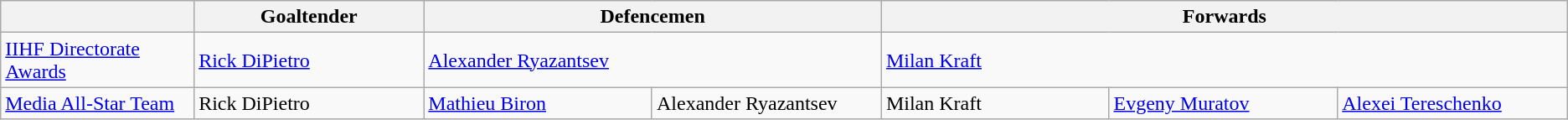<table class="wikitable">
<tr>
<th width=150></th>
<th width=180>Goaltender</th>
<th colspan=2>Defencemen</th>
<th colspan=3>Forwards</th>
</tr>
<tr>
<td><a href='#'>IIHF Directorate Awards</a></td>
<td> <a href='#'>Rick DiPietro</a></td>
<td colspan=2> <a href='#'>Alexander Ryazantsev</a></td>
<td colspan=3> <a href='#'>Milan Kraft</a></td>
</tr>
<tr>
<td><a href='#'>Media All-Star Team</a></td>
<td> Rick DiPietro</td>
<td width=180> <a href='#'>Mathieu Biron</a></td>
<td width=180> Alexander Ryazantsev</td>
<td width=180> Milan Kraft</td>
<td width=180> <a href='#'>Evgeny Muratov</a></td>
<td width=180> <a href='#'>Alexei Tereschenko</a></td>
</tr>
</table>
